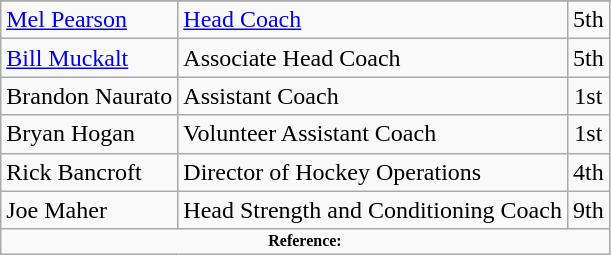<table class="wikitable">
<tr>
</tr>
<tr>
<td><a href='#'>Mel Pearson</a></td>
<td><a href='#'>Head Coach</a></td>
<td align=center>5th</td>
</tr>
<tr>
<td><a href='#'>Bill Muckalt</a></td>
<td>Associate Head Coach</td>
<td align=center>5th</td>
</tr>
<tr>
<td>Brandon Naurato</td>
<td>Assistant Coach</td>
<td align=center>1st</td>
</tr>
<tr>
<td>Bryan Hogan</td>
<td>Volunteer Assistant Coach</td>
<td align=center>1st</td>
</tr>
<tr>
<td>Rick Bancroft</td>
<td>Director of Hockey Operations</td>
<td align=center>4th</td>
</tr>
<tr>
<td>Joe Maher</td>
<td>Head Strength and Conditioning Coach</td>
<td align=center>9th</td>
</tr>
<tr>
<td colspan="4"  style="font-size:8pt; text-align:center;"><strong>Reference:</strong></td>
</tr>
</table>
